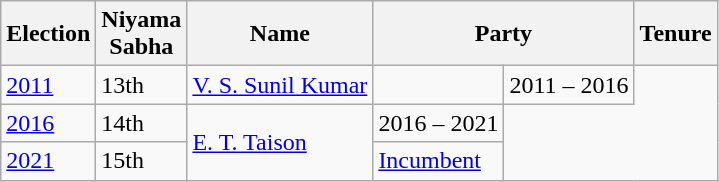<table class="wikitable sortable">
<tr>
<th>Election</th>
<th>Niyama<br>Sabha</th>
<th>Name</th>
<th colspan=2>Party</th>
<th>Tenure</th>
</tr>
<tr>
<td><a href='#'>2011</a></td>
<td>13th</td>
<td><a href='#'>V. S. Sunil Kumar</a></td>
<td></td>
<td>2011 – 2016</td>
</tr>
<tr>
<td><a href='#'>2016</a></td>
<td>14th</td>
<td rowspan="2"><a href='#'>E. T. Taison</a></td>
<td>2016 – 2021</td>
</tr>
<tr>
<td><a href='#'>2021</a></td>
<td>15th</td>
<td><a href='#'>Incumbent</a></td>
</tr>
</table>
